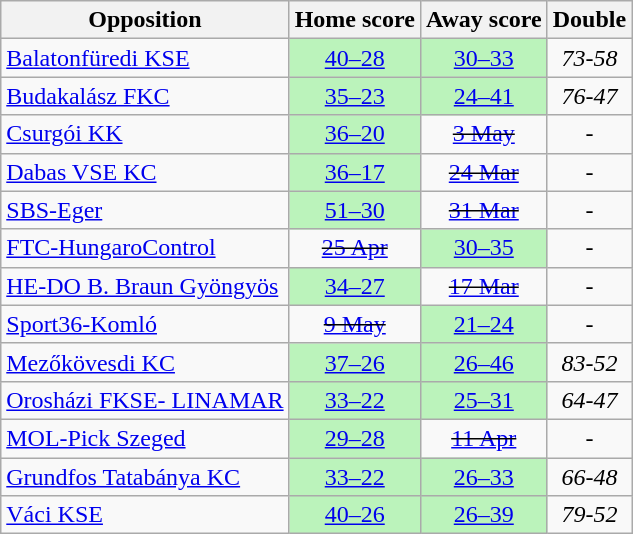<table class="wikitable" style="text-align: center">
<tr>
<th>Opposition</th>
<th>Home score</th>
<th>Away score</th>
<th>Double</th>
</tr>
<tr>
<td align="left"><a href='#'>Balatonfüredi KSE</a></td>
<td bgcolor=#BBF3BB><a href='#'>40–28</a></td>
<td bgcolor=#BBF3BB><a href='#'>30–33</a></td>
<td><em>73-58</em></td>
</tr>
<tr>
<td align="left"><a href='#'>Budakalász FKC</a></td>
<td bgcolor=#BBF3BB><a href='#'>35–23</a></td>
<td bgcolor=#BBF3BB><a href='#'>24–41</a></td>
<td><em>76-47</em></td>
</tr>
<tr>
<td align="left"><a href='#'>Csurgói KK</a></td>
<td bgcolor=#BBF3BB><a href='#'>36–20</a></td>
<td><s><a href='#'>3 May</a></s></td>
<td><em> -</em></td>
</tr>
<tr>
<td align="left"><a href='#'>Dabas VSE KC</a></td>
<td bgcolor=#BBF3BB><a href='#'>36–17</a></td>
<td><s><a href='#'>24 Mar</a></s></td>
<td><em> -</em></td>
</tr>
<tr>
<td align="left"><a href='#'>SBS-Eger</a></td>
<td bgcolor=#BBF3BB><a href='#'>51–30</a></td>
<td><s><a href='#'>31 Mar</a></s></td>
<td><em> -</em></td>
</tr>
<tr>
<td align="left"><a href='#'>FTC-HungaroControl</a></td>
<td><s><a href='#'>25 Apr</a></s></td>
<td bgcolor=#BBF3BB><a href='#'>30–35</a></td>
<td><em> -</em></td>
</tr>
<tr>
<td align="left"><a href='#'>HE-DO B. Braun Gyöngyös</a></td>
<td bgcolor=#BBF3BB><a href='#'>34–27</a></td>
<td><s><a href='#'>17 Mar</a></s></td>
<td><em> -</em></td>
</tr>
<tr>
<td align="left"><a href='#'>Sport36-Komló</a></td>
<td><s><a href='#'>9 May</a></s></td>
<td bgcolor=#BBF3BB><a href='#'>21–24</a></td>
<td><em> -</em></td>
</tr>
<tr>
<td align="left"><a href='#'>Mezőkövesdi KC</a></td>
<td bgcolor=#BBF3BB><a href='#'>37–26</a></td>
<td bgcolor=#BBF3BB><a href='#'>26–46</a></td>
<td><em>83-52</em></td>
</tr>
<tr>
<td align="left"><a href='#'>Orosházi FKSE- LINAMAR</a></td>
<td bgcolor=#BBF3BB><a href='#'>33–22</a></td>
<td bgcolor=#BBF3BB><a href='#'>25–31</a></td>
<td><em>64-47</em></td>
</tr>
<tr>
<td align="left"><a href='#'>MOL-Pick Szeged</a></td>
<td bgcolor=#BBF3BB><a href='#'>29–28</a></td>
<td><s><a href='#'>11 Apr</a></s></td>
<td><em> -</em></td>
</tr>
<tr>
<td align="left"><a href='#'>Grundfos Tatabánya KC</a></td>
<td bgcolor=#BBF3BB><a href='#'>33–22</a></td>
<td bgcolor=#BBF3BB><a href='#'>26–33</a></td>
<td><em>66-48</em></td>
</tr>
<tr>
<td align="left"><a href='#'>Váci KSE</a></td>
<td bgcolor=#BBF3BB><a href='#'>40–26</a></td>
<td bgcolor=#BBF3BB><a href='#'>26–39</a></td>
<td><em>79-52</em></td>
</tr>
</table>
